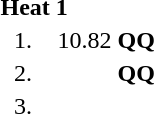<table style="text-align:center">
<tr>
<td colspan=4 align=left><strong>Heat 1</strong></td>
</tr>
<tr>
<td width=30>1.</td>
<td align=left></td>
<td>10.82</td>
<td><strong>QQ</strong></td>
</tr>
<tr>
<td>2.</td>
<td align=left></td>
<td></td>
<td><strong>QQ</strong></td>
</tr>
<tr>
<td>3.</td>
<td align=left></td>
<td></td>
<td></td>
</tr>
</table>
